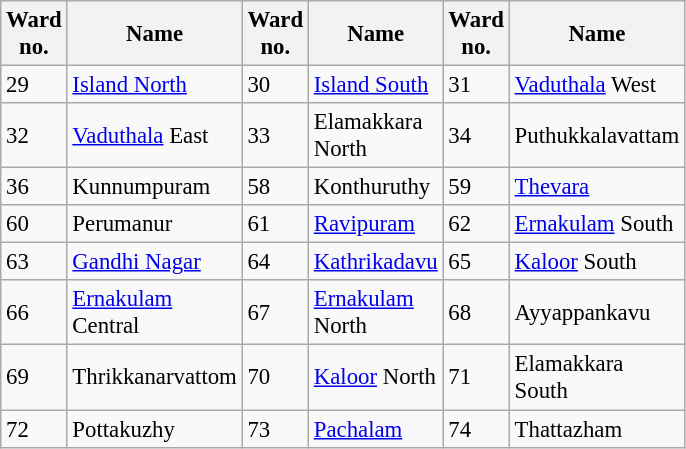<table class="wikitable sortable" style="font-size: 95%;">
<tr>
<th width="20px">Ward no.</th>
<th width="75px">Name</th>
<th width="20px">Ward no.</th>
<th width="75px">Name</th>
<th width="20px">Ward no.</th>
<th width="75px">Name</th>
</tr>
<tr>
<td>29</td>
<td><a href='#'>Island North</a></td>
<td>30</td>
<td><a href='#'>Island South</a></td>
<td>31</td>
<td><a href='#'>Vaduthala</a> West</td>
</tr>
<tr>
<td>32</td>
<td><a href='#'>Vaduthala</a> East</td>
<td>33</td>
<td>Elamakkara North</td>
<td>34</td>
<td>Puthukkalavattam</td>
</tr>
<tr>
<td>36</td>
<td>Kunnumpuram</td>
<td>58</td>
<td>Konthuruthy</td>
<td>59</td>
<td><a href='#'>Thevara</a></td>
</tr>
<tr>
<td>60</td>
<td>Perumanur</td>
<td>61</td>
<td><a href='#'>Ravipuram</a></td>
<td>62</td>
<td><a href='#'>Ernakulam</a> South</td>
</tr>
<tr>
<td>63</td>
<td><a href='#'>Gandhi Nagar</a></td>
<td>64</td>
<td><a href='#'>Kathrikadavu</a></td>
<td>65</td>
<td><a href='#'>Kaloor</a> South</td>
</tr>
<tr>
<td>66</td>
<td><a href='#'>Ernakulam</a> Central</td>
<td>67</td>
<td><a href='#'>Ernakulam</a> North</td>
<td>68</td>
<td>Ayyappankavu</td>
</tr>
<tr>
<td>69</td>
<td>Thrikkanarvattom</td>
<td>70</td>
<td><a href='#'>Kaloor</a> North</td>
<td>71</td>
<td>Elamakkara South</td>
</tr>
<tr>
<td>72</td>
<td>Pottakuzhy</td>
<td>73</td>
<td><a href='#'>Pachalam</a></td>
<td>74</td>
<td>Thattazham</td>
</tr>
</table>
